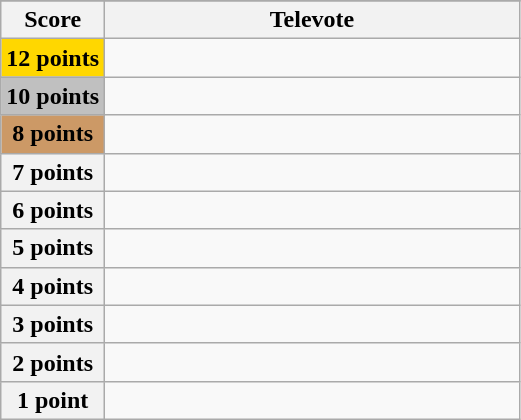<table class="wikitable">
<tr>
</tr>
<tr>
<th scope="col" width="20%">Score</th>
<th scope="col" width="80%">Televote</th>
</tr>
<tr>
<th scope="row" style="background:gold">12 points</th>
<td></td>
</tr>
<tr>
<th scope="row" style="background:silver">10 points</th>
<td></td>
</tr>
<tr>
<th scope="row" style="background:#CC9966">8 points</th>
<td></td>
</tr>
<tr>
<th scope="row">7 points</th>
<td></td>
</tr>
<tr>
<th scope="row">6 points</th>
<td></td>
</tr>
<tr>
<th scope="row">5 points</th>
<td></td>
</tr>
<tr>
<th scope="row">4 points</th>
<td></td>
</tr>
<tr>
<th scope="row">3 points</th>
<td></td>
</tr>
<tr>
<th scope="row">2 points</th>
<td></td>
</tr>
<tr>
<th scope="row">1 point</th>
<td></td>
</tr>
</table>
